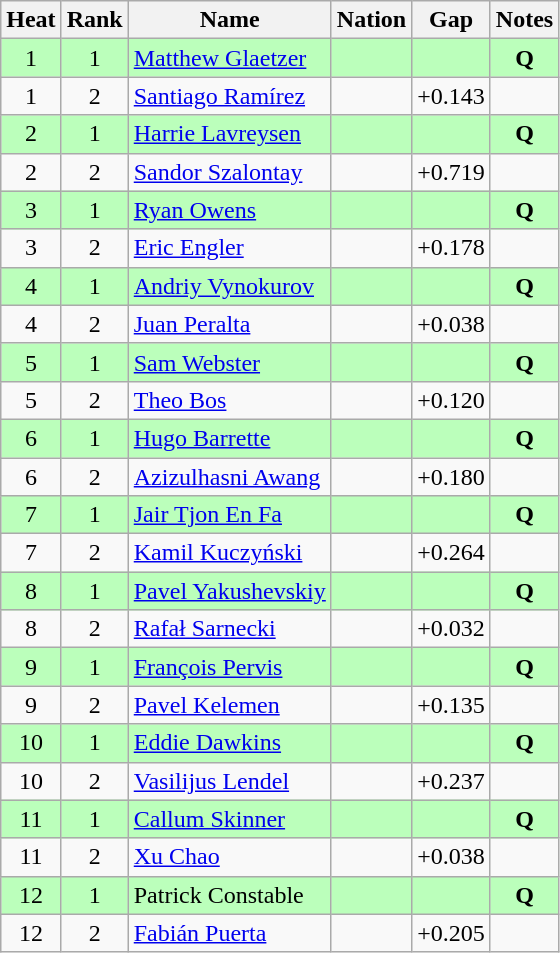<table class="wikitable sortable" style="text-align:center">
<tr>
<th>Heat</th>
<th>Rank</th>
<th>Name</th>
<th>Nation</th>
<th>Gap</th>
<th>Notes</th>
</tr>
<tr bgcolor=bbffbb>
<td>1</td>
<td>1</td>
<td align=left><a href='#'>Matthew Glaetzer</a></td>
<td align=left></td>
<td></td>
<td><strong>Q</strong></td>
</tr>
<tr>
<td>1</td>
<td>2</td>
<td align=left><a href='#'>Santiago Ramírez</a></td>
<td align=left></td>
<td>+0.143</td>
<td></td>
</tr>
<tr bgcolor=bbffbb>
<td>2</td>
<td>1</td>
<td align=left><a href='#'>Harrie Lavreysen</a></td>
<td align=left></td>
<td></td>
<td><strong>Q</strong></td>
</tr>
<tr>
<td>2</td>
<td>2</td>
<td align=left><a href='#'>Sandor Szalontay</a></td>
<td align=left></td>
<td>+0.719</td>
<td></td>
</tr>
<tr bgcolor=bbffbb>
<td>3</td>
<td>1</td>
<td align=left><a href='#'>Ryan Owens</a></td>
<td align=left></td>
<td></td>
<td><strong>Q</strong></td>
</tr>
<tr>
<td>3</td>
<td>2</td>
<td align=left><a href='#'>Eric Engler</a></td>
<td align=left></td>
<td>+0.178</td>
<td></td>
</tr>
<tr bgcolor=bbffbb>
<td>4</td>
<td>1</td>
<td align=left><a href='#'>Andriy Vynokurov</a></td>
<td align=left></td>
<td></td>
<td><strong>Q</strong></td>
</tr>
<tr>
<td>4</td>
<td>2</td>
<td align=left><a href='#'>Juan Peralta</a></td>
<td align=left></td>
<td>+0.038</td>
<td></td>
</tr>
<tr bgcolor=bbffbb>
<td>5</td>
<td>1</td>
<td align=left><a href='#'>Sam Webster</a></td>
<td align=left></td>
<td></td>
<td><strong>Q</strong></td>
</tr>
<tr>
<td>5</td>
<td>2</td>
<td align=left><a href='#'>Theo Bos</a></td>
<td align=left></td>
<td>+0.120</td>
<td></td>
</tr>
<tr bgcolor=bbffbb>
<td>6</td>
<td>1</td>
<td align=left><a href='#'>Hugo Barrette</a></td>
<td align=left></td>
<td></td>
<td><strong>Q</strong></td>
</tr>
<tr>
<td>6</td>
<td>2</td>
<td align=left><a href='#'>Azizulhasni Awang</a></td>
<td align=left></td>
<td>+0.180</td>
<td></td>
</tr>
<tr bgcolor=bbffbb>
<td>7</td>
<td>1</td>
<td align=left><a href='#'>Jair Tjon En Fa</a></td>
<td align=left></td>
<td></td>
<td><strong>Q</strong></td>
</tr>
<tr>
<td>7</td>
<td>2</td>
<td align=left><a href='#'>Kamil Kuczyński</a></td>
<td align=left></td>
<td>+0.264</td>
<td></td>
</tr>
<tr bgcolor=bbffbb>
<td>8</td>
<td>1</td>
<td align=left><a href='#'>Pavel Yakushevskiy</a></td>
<td align=left></td>
<td></td>
<td><strong>Q</strong></td>
</tr>
<tr>
<td>8</td>
<td>2</td>
<td align=left><a href='#'>Rafał Sarnecki</a></td>
<td align=left></td>
<td>+0.032</td>
<td></td>
</tr>
<tr bgcolor=bbffbb>
<td>9</td>
<td>1</td>
<td align=left><a href='#'>François Pervis</a></td>
<td align=left></td>
<td></td>
<td><strong>Q</strong></td>
</tr>
<tr>
<td>9</td>
<td>2</td>
<td align=left><a href='#'>Pavel Kelemen</a></td>
<td align=left></td>
<td>+0.135</td>
<td></td>
</tr>
<tr bgcolor=bbffbb>
<td>10</td>
<td>1</td>
<td align=left><a href='#'>Eddie Dawkins</a></td>
<td align=left></td>
<td></td>
<td><strong>Q</strong></td>
</tr>
<tr>
<td>10</td>
<td>2</td>
<td align=left><a href='#'>Vasilijus Lendel</a></td>
<td align=left></td>
<td>+0.237</td>
<td></td>
</tr>
<tr bgcolor=bbffbb>
<td>11</td>
<td>1</td>
<td align=left><a href='#'>Callum Skinner</a></td>
<td align=left></td>
<td></td>
<td><strong>Q</strong></td>
</tr>
<tr>
<td>11</td>
<td>2</td>
<td align=left><a href='#'>Xu Chao</a></td>
<td align=left></td>
<td>+0.038</td>
<td></td>
</tr>
<tr bgcolor=bbffbb>
<td>12</td>
<td>1</td>
<td align=left>Patrick Constable</td>
<td align=left></td>
<td></td>
<td><strong>Q</strong></td>
</tr>
<tr>
<td>12</td>
<td>2</td>
<td align=left><a href='#'>Fabián Puerta</a></td>
<td align=left></td>
<td>+0.205</td>
<td></td>
</tr>
</table>
